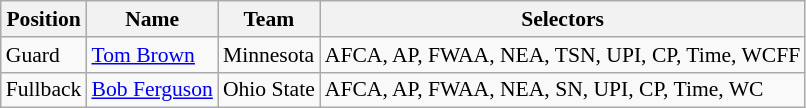<table class="wikitable" style="font-size: 90%">
<tr>
<th>Position</th>
<th>Name</th>
<th>Team</th>
<th>Selectors</th>
</tr>
<tr>
<td>Guard</td>
<td><a href='#'>Tom Brown</a></td>
<td>Minnesota</td>
<td>AFCA, AP, FWAA, NEA, TSN, UPI, CP, Time, WCFF</td>
</tr>
<tr>
<td>Fullback</td>
<td><a href='#'>Bob Ferguson</a></td>
<td>Ohio State</td>
<td>AFCA, AP, FWAA, NEA, SN, UPI, CP, Time, WC</td>
</tr>
</table>
